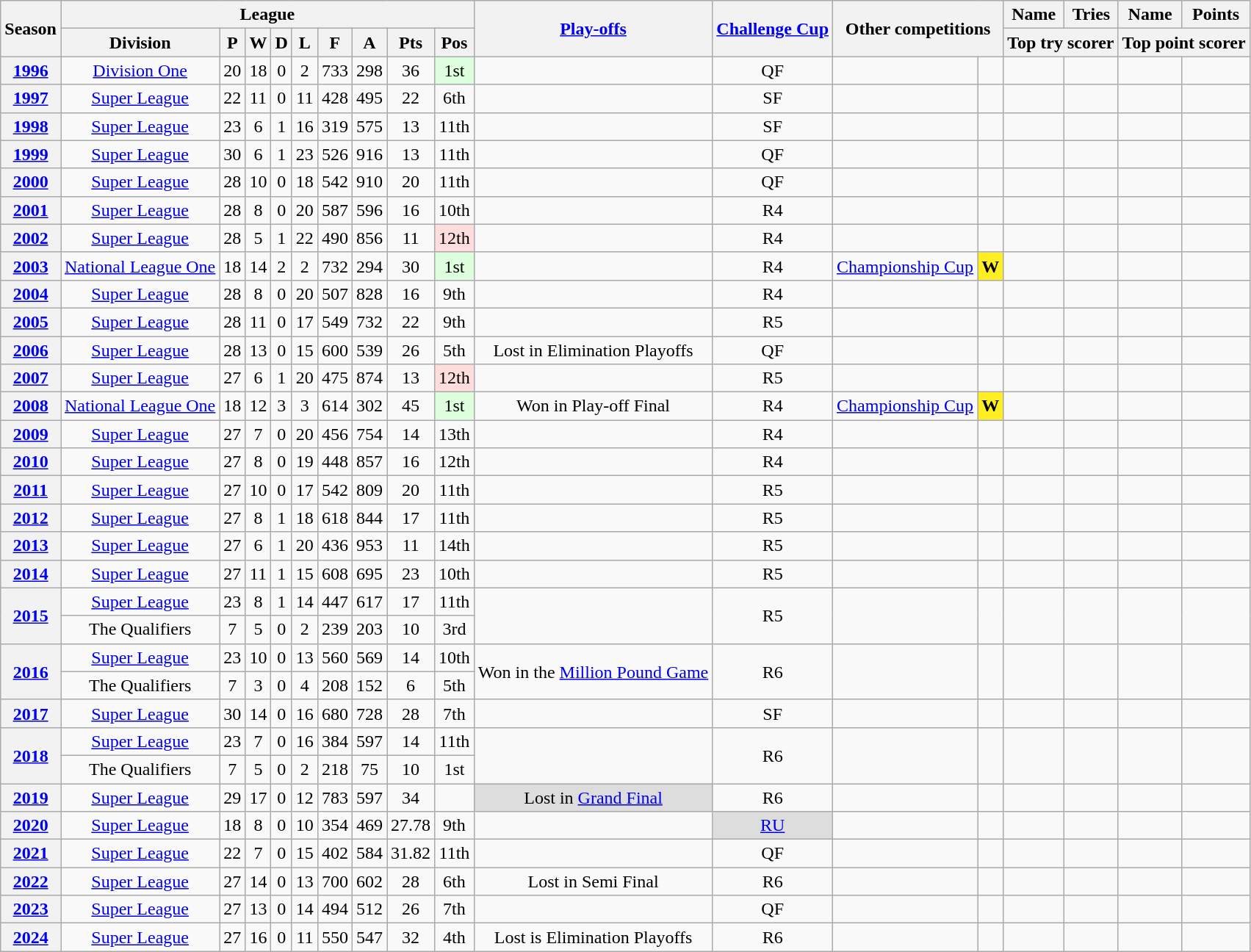<table class="wikitable" style="text-align: center">
<tr>
<th rowspan="2" scope="col">Season</th>
<th colspan="9" scope="col">League</th>
<th rowspan="2" scope="col"><a href='#'>Play-offs</a></th>
<th rowspan="2" scope="col"><a href='#'>Challenge Cup</a></th>
<th colspan="2" rowspan="2" scope="col">Other competitions</th>
<th scope="col">Name</th>
<th scope="col">Tries</th>
<th scope="col">Name</th>
<th scope="col">Points</th>
</tr>
<tr>
<th scope="col">Division</th>
<th scope="col">P</th>
<th scope="col">W</th>
<th scope="col">D</th>
<th scope="col">L</th>
<th scope="col">F</th>
<th scope="col">A</th>
<th scope="col">Pts</th>
<th scope="col">Pos</th>
<th colspan="2" scope="col">Top try scorer</th>
<th colspan="2" scope="col">Top point scorer</th>
</tr>
<tr>
<th scope="row"><a href='#'>1996</a></th>
<td><a href='#'>Division One</a></td>
<td>20</td>
<td>18</td>
<td>0</td>
<td>2</td>
<td>733</td>
<td>298</td>
<td>36</td>
<td style="background:#ddffdd">1st</td>
<td></td>
<td>QF</td>
<td></td>
<td></td>
<td></td>
<td></td>
<td></td>
<td></td>
</tr>
<tr>
<th scope="row"><a href='#'>1997</a></th>
<td><a href='#'>Super League</a></td>
<td>22</td>
<td>11</td>
<td>0</td>
<td>11</td>
<td>428</td>
<td>495</td>
<td>22</td>
<td>6th</td>
<td></td>
<td>SF</td>
<td></td>
<td></td>
<td></td>
<td></td>
<td></td>
<td></td>
</tr>
<tr>
<th scope="row"><a href='#'>1998</a></th>
<td><a href='#'>Super League</a></td>
<td>23</td>
<td>6</td>
<td>1</td>
<td>16</td>
<td>319</td>
<td>575</td>
<td>13</td>
<td>11th</td>
<td></td>
<td>SF</td>
<td></td>
<td></td>
<td></td>
<td></td>
<td></td>
<td></td>
</tr>
<tr>
<th scope="row"><a href='#'>1999</a></th>
<td><a href='#'>Super League</a></td>
<td>30</td>
<td>6</td>
<td>1</td>
<td>23</td>
<td>526</td>
<td>916</td>
<td>13</td>
<td>11th</td>
<td></td>
<td>QF</td>
<td></td>
<td></td>
<td></td>
<td></td>
<td></td>
<td></td>
</tr>
<tr>
<th scope="row"><a href='#'>2000</a></th>
<td><a href='#'>Super League</a></td>
<td>28</td>
<td>10</td>
<td>0</td>
<td>18</td>
<td>542</td>
<td>910</td>
<td>20</td>
<td>11th</td>
<td></td>
<td>QF</td>
<td></td>
<td></td>
<td></td>
<td></td>
<td></td>
<td></td>
</tr>
<tr>
<th scope="row"><a href='#'>2001</a></th>
<td><a href='#'>Super League</a></td>
<td>28</td>
<td>8</td>
<td>0</td>
<td>20</td>
<td>587</td>
<td>596</td>
<td>16</td>
<td>10th</td>
<td></td>
<td>R4</td>
<td></td>
<td></td>
<td></td>
<td></td>
<td></td>
<td></td>
</tr>
<tr>
<th scope="row"><a href='#'>2002</a></th>
<td><a href='#'>Super League</a></td>
<td>28</td>
<td>5</td>
<td>1</td>
<td>22</td>
<td>490</td>
<td>856</td>
<td>11</td>
<td style="background:#ffdddd">12th</td>
<td></td>
<td>R4</td>
<td></td>
<td></td>
<td></td>
<td></td>
<td></td>
<td></td>
</tr>
<tr>
<th scope="row"><a href='#'>2003</a></th>
<td><a href='#'>National League One</a></td>
<td>18</td>
<td>14</td>
<td>2</td>
<td>2</td>
<td>732</td>
<td>294</td>
<td>30</td>
<td style="background:#ddffdd">1st</td>
<td></td>
<td>R4</td>
<td><a href='#'>Championship Cup</a></td>
<td style="background-color:#FE2"><strong>W</strong></td>
<td></td>
<td></td>
<td></td>
<td></td>
</tr>
<tr>
<th scope="row"><a href='#'>2004</a></th>
<td><a href='#'>Super League</a></td>
<td>28</td>
<td>8</td>
<td>0</td>
<td>20</td>
<td>507</td>
<td>828</td>
<td>16</td>
<td>9th</td>
<td></td>
<td>R4</td>
<td></td>
<td></td>
<td></td>
<td></td>
<td></td>
<td></td>
</tr>
<tr>
<th scope="row"><a href='#'>2005</a></th>
<td><a href='#'>Super League</a></td>
<td>28</td>
<td>11</td>
<td>0</td>
<td>17</td>
<td>549</td>
<td>732</td>
<td>22</td>
<td>9th</td>
<td></td>
<td>R5</td>
<td></td>
<td></td>
<td></td>
<td></td>
<td></td>
<td></td>
</tr>
<tr>
<th scope="row"><a href='#'>2006</a></th>
<td><a href='#'>Super League</a></td>
<td>28</td>
<td>13</td>
<td>0</td>
<td>15</td>
<td>600</td>
<td>539</td>
<td>26</td>
<td>5th</td>
<td>Lost in Elimination Playoffs</td>
<td>QF</td>
<td></td>
<td></td>
<td></td>
<td></td>
<td></td>
<td></td>
</tr>
<tr>
<th scope="row"><a href='#'>2007</a></th>
<td><a href='#'>Super League</a></td>
<td>27</td>
<td>6</td>
<td>1</td>
<td>20</td>
<td>475</td>
<td>874</td>
<td>13</td>
<td style="background:#ffdddd">12th</td>
<td></td>
<td>R5</td>
<td></td>
<td></td>
<td></td>
<td></td>
<td></td>
<td></td>
</tr>
<tr>
<th scope="row"><a href='#'>2008</a></th>
<td><a href='#'>National League One</a></td>
<td>18</td>
<td>12</td>
<td>3</td>
<td>3</td>
<td>614</td>
<td>302</td>
<td>45</td>
<td style="background:#ddffdd">1st</td>
<td>Won in Play-off Final</td>
<td>R4</td>
<td><a href='#'>Championship Cup</a></td>
<td style="background-color:#FE2"><strong>W</strong></td>
<td></td>
<td></td>
<td></td>
<td></td>
</tr>
<tr>
<th scope="row"><a href='#'>2009</a></th>
<td><a href='#'>Super League</a></td>
<td>27</td>
<td>7</td>
<td>0</td>
<td>20</td>
<td>456</td>
<td>754</td>
<td>14</td>
<td>13th</td>
<td></td>
<td>R4</td>
<td></td>
<td></td>
<td></td>
<td></td>
<td></td>
<td></td>
</tr>
<tr>
<th scope="row"><a href='#'>2010</a></th>
<td><a href='#'>Super League</a></td>
<td>27</td>
<td>8</td>
<td>0</td>
<td>19</td>
<td>448</td>
<td>857</td>
<td>16</td>
<td>12th</td>
<td></td>
<td>R4</td>
<td></td>
<td></td>
<td></td>
<td></td>
<td></td>
<td></td>
</tr>
<tr>
<th scope="row"><a href='#'>2011</a></th>
<td><a href='#'>Super League</a></td>
<td>27</td>
<td>10</td>
<td>0</td>
<td>17</td>
<td>542</td>
<td>809</td>
<td>20</td>
<td>11th</td>
<td></td>
<td>R5</td>
<td></td>
<td></td>
<td></td>
<td></td>
<td></td>
<td></td>
</tr>
<tr>
<th scope="row"><a href='#'>2012</a></th>
<td><a href='#'>Super League</a></td>
<td>27</td>
<td>8</td>
<td>1</td>
<td>18</td>
<td>618</td>
<td>844</td>
<td>17</td>
<td>11th</td>
<td></td>
<td>R5</td>
<td></td>
<td></td>
<td></td>
<td></td>
<td></td>
<td></td>
</tr>
<tr>
<th scope="row"><a href='#'>2013</a></th>
<td><a href='#'>Super League</a></td>
<td>27</td>
<td>6</td>
<td>1</td>
<td>20</td>
<td>436</td>
<td>953</td>
<td>11</td>
<td>14th</td>
<td></td>
<td>R5</td>
<td></td>
<td></td>
<td></td>
<td></td>
<td></td>
<td></td>
</tr>
<tr>
<th scope="row"><a href='#'>2014</a></th>
<td><a href='#'>Super League</a></td>
<td>27</td>
<td>11</td>
<td>1</td>
<td>15</td>
<td>608</td>
<td>695</td>
<td>23</td>
<td>10th</td>
<td></td>
<td>R5</td>
<td></td>
<td></td>
<td></td>
<td></td>
<td></td>
<td></td>
</tr>
<tr>
<th scope="row" rowspan="2"><a href='#'>2015</a></th>
<td><a href='#'>Super League</a></td>
<td>23</td>
<td>8</td>
<td>1</td>
<td>14</td>
<td>447</td>
<td>617</td>
<td>17</td>
<td>11th</td>
<td rowspan="2"></td>
<td rowspan="2">R5</td>
<td rowspan="2"></td>
<td rowspan="2"></td>
<td rowspan="2"></td>
<td rowspan="2"></td>
<td rowspan="2"></td>
<td rowspan="2"></td>
</tr>
<tr>
<td>The Qualifiers</td>
<td>7</td>
<td>5</td>
<td>0</td>
<td>2</td>
<td>239</td>
<td>203</td>
<td>10</td>
<td>3rd</td>
</tr>
<tr>
<th scope="row" rowspan="2"><a href='#'>2016</a></th>
<td><a href='#'>Super League</a></td>
<td>23</td>
<td>10</td>
<td>0</td>
<td>13</td>
<td>560</td>
<td>569</td>
<td>14</td>
<td>10th</td>
<td rowspan="2">Won in the <a href='#'>Million Pound Game</a></td>
<td rowspan="2">R6</td>
<td rowspan="2"></td>
<td rowspan="2"></td>
<td rowspan="2"></td>
<td rowspan="2"></td>
<td rowspan="2"></td>
<td rowspan="2"></td>
</tr>
<tr>
<td>The Qualifiers</td>
<td>7</td>
<td>3</td>
<td>0</td>
<td>4</td>
<td>208</td>
<td>152</td>
<td>6</td>
<td>5th</td>
</tr>
<tr>
<th scope="row"><a href='#'>2017</a></th>
<td><a href='#'>Super League</a></td>
<td>30</td>
<td>14</td>
<td>0</td>
<td>16</td>
<td>680</td>
<td>728</td>
<td>28</td>
<td>7th</td>
<td></td>
<td>SF</td>
<td></td>
<td></td>
<td></td>
<td></td>
<td></td>
<td></td>
</tr>
<tr>
<th scope="row" rowspan="2"><a href='#'>2018</a></th>
<td><a href='#'>Super League</a></td>
<td>23</td>
<td>7</td>
<td>0</td>
<td>16</td>
<td>384</td>
<td>597</td>
<td>14</td>
<td>11th</td>
<td rowspan="2"></td>
<td rowspan="2">R6</td>
<td rowspan="2"></td>
<td rowspan="2"></td>
<td rowspan="2"></td>
<td rowspan="2"></td>
<td rowspan="2"></td>
<td rowspan="2"></td>
</tr>
<tr>
<td>The Qualifiers</td>
<td>7</td>
<td>5</td>
<td>0</td>
<td>2</td>
<td>218</td>
<td>75</td>
<td>10</td>
<td>1st</td>
</tr>
<tr>
<th scope="row"><a href='#'>2019</a></th>
<td><a href='#'>Super League</a></td>
<td>29</td>
<td>17</td>
<td>0</td>
<td>12</td>
<td>783</td>
<td>597</td>
<td>34</td>
<td></td>
<td style="background-color:#DDD">Lost in <a href='#'>Grand Final</a></td>
<td>R6</td>
<td></td>
<td></td>
<td></td>
<td></td>
<td></td>
<td></td>
</tr>
<tr>
<th scope="row"><a href='#'>2020</a></th>
<td><a href='#'>Super League</a></td>
<td>18</td>
<td>8</td>
<td>0</td>
<td>10</td>
<td>354</td>
<td>469</td>
<td>27.78</td>
<td>9th</td>
<td></td>
<td style="background-color:#DDD"><a href='#'>RU</a></td>
<td></td>
<td></td>
<td></td>
<td></td>
<td></td>
<td></td>
</tr>
<tr>
<th scope="row"><a href='#'>2021</a></th>
<td><a href='#'>Super League</a></td>
<td>22</td>
<td>7</td>
<td>0</td>
<td>15</td>
<td>402</td>
<td>584</td>
<td>31.82</td>
<td>11th</td>
<td></td>
<td>QF</td>
<td></td>
<td></td>
<td></td>
<td></td>
<td></td>
<td></td>
</tr>
<tr>
<th scope="row"><a href='#'>2022</a></th>
<td><a href='#'>Super League</a></td>
<td>27</td>
<td>14</td>
<td>0</td>
<td>13</td>
<td>700</td>
<td>602</td>
<td>28</td>
<td>6th</td>
<td>Lost in Semi Final</td>
<td>R6</td>
<td></td>
<td></td>
<td></td>
<td></td>
<td></td>
<td></td>
</tr>
<tr>
<th scope="row"><a href='#'>2023</a></th>
<td><a href='#'>Super League</a></td>
<td>27</td>
<td>13</td>
<td>0</td>
<td>14</td>
<td>494</td>
<td>512</td>
<td>26</td>
<td>7th</td>
<td></td>
<td>QF</td>
<td></td>
<td></td>
<td></td>
<td></td>
<td></td>
<td></td>
</tr>
<tr>
<th scope="row"><a href='#'>2024</a></th>
<td><a href='#'>Super League</a></td>
<td>27</td>
<td>16</td>
<td>0</td>
<td>11</td>
<td>550</td>
<td>547</td>
<td>32</td>
<td>4th</td>
<td>Lost is Elimination Playoffs</td>
<td>R6</td>
<td></td>
<td></td>
<td></td>
<td></td>
<td></td>
<td></td>
</tr>
</table>
